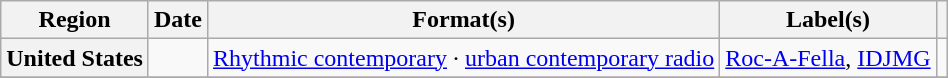<table class="wikitable plainrowheaders" style="text-align:left">
<tr>
<th scope="col">Region</th>
<th scope="col">Date</th>
<th scope="col">Format(s)</th>
<th scope="col">Label(s)</th>
<th scope="col"></th>
</tr>
<tr>
<th scope="row">United States</th>
<td></td>
<td><a href='#'>Rhythmic contemporary</a> · <a href='#'>urban contemporary radio</a></td>
<td><a href='#'>Roc-A-Fella</a>, <a href='#'>IDJMG</a></td>
<td></td>
</tr>
<tr>
</tr>
</table>
